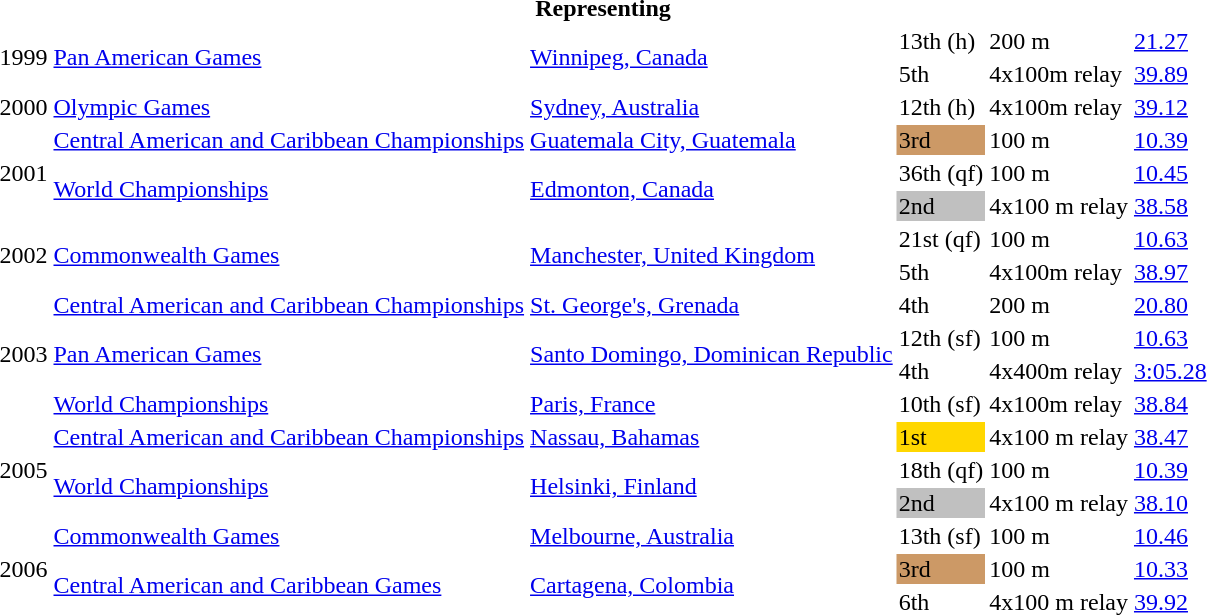<table>
<tr>
<th colspan="6">Representing </th>
</tr>
<tr>
<td rowspan=2>1999</td>
<td rowspan=2><a href='#'>Pan American Games</a></td>
<td rowspan=2><a href='#'>Winnipeg, Canada</a></td>
<td>13th (h)</td>
<td>200 m</td>
<td><a href='#'>21.27</a></td>
</tr>
<tr>
<td>5th</td>
<td>4x100m relay</td>
<td><a href='#'>39.89</a></td>
</tr>
<tr>
<td>2000</td>
<td><a href='#'>Olympic Games</a></td>
<td><a href='#'>Sydney, Australia</a></td>
<td>12th (h)</td>
<td>4x100m relay</td>
<td><a href='#'>39.12</a></td>
</tr>
<tr>
<td rowspan=3>2001</td>
<td><a href='#'>Central American and Caribbean Championships</a></td>
<td><a href='#'>Guatemala City, Guatemala</a></td>
<td bgcolor="cc9966">3rd</td>
<td>100 m</td>
<td><a href='#'>10.39</a></td>
</tr>
<tr>
<td rowspan=2><a href='#'>World Championships</a></td>
<td rowspan=2><a href='#'>Edmonton, Canada</a></td>
<td>36th (qf)</td>
<td>100 m</td>
<td><a href='#'>10.45</a></td>
</tr>
<tr>
<td bgcolor="silver">2nd</td>
<td>4x100 m relay</td>
<td><a href='#'>38.58</a></td>
</tr>
<tr>
<td rowspan=2>2002</td>
<td rowspan=2><a href='#'>Commonwealth Games</a></td>
<td rowspan=2><a href='#'>Manchester, United Kingdom</a></td>
<td>21st (qf)</td>
<td>100 m</td>
<td><a href='#'>10.63</a></td>
</tr>
<tr>
<td>5th</td>
<td>4x100m relay</td>
<td><a href='#'>38.97</a></td>
</tr>
<tr>
<td rowspan=4>2003</td>
<td><a href='#'>Central American and Caribbean Championships</a></td>
<td><a href='#'>St. George's, Grenada</a></td>
<td>4th</td>
<td>200 m</td>
<td><a href='#'>20.80</a></td>
</tr>
<tr>
<td rowspan=2><a href='#'>Pan American Games</a></td>
<td rowspan=2><a href='#'>Santo Domingo, Dominican Republic</a></td>
<td>12th (sf)</td>
<td>100 m</td>
<td><a href='#'>10.63</a></td>
</tr>
<tr>
<td>4th</td>
<td>4x400m relay</td>
<td><a href='#'>3:05.28</a></td>
</tr>
<tr>
<td><a href='#'>World Championships</a></td>
<td><a href='#'>Paris, France</a></td>
<td>10th (sf)</td>
<td>4x100m relay</td>
<td><a href='#'>38.84</a></td>
</tr>
<tr>
<td rowspan=3>2005</td>
<td><a href='#'>Central American and Caribbean Championships</a></td>
<td><a href='#'>Nassau, Bahamas</a></td>
<td bgcolor="gold">1st</td>
<td>4x100 m relay</td>
<td><a href='#'>38.47</a></td>
</tr>
<tr>
<td rowspan=2><a href='#'>World Championships</a></td>
<td rowspan=2><a href='#'>Helsinki, Finland</a></td>
<td>18th (qf)</td>
<td>100 m</td>
<td><a href='#'>10.39</a></td>
</tr>
<tr>
<td bgcolor="silver">2nd</td>
<td>4x100 m relay</td>
<td><a href='#'>38.10</a></td>
</tr>
<tr>
<td rowspan=3>2006</td>
<td><a href='#'>Commonwealth Games</a></td>
<td><a href='#'>Melbourne, Australia</a></td>
<td>13th (sf)</td>
<td>100 m</td>
<td><a href='#'>10.46</a></td>
</tr>
<tr>
<td rowspan=2><a href='#'>Central American and Caribbean Games</a></td>
<td rowspan=2><a href='#'>Cartagena, Colombia</a></td>
<td bgcolor="cc9966">3rd</td>
<td>100 m</td>
<td><a href='#'>10.33</a></td>
</tr>
<tr>
<td>6th</td>
<td>4x100 m relay</td>
<td><a href='#'>39.92</a></td>
</tr>
</table>
